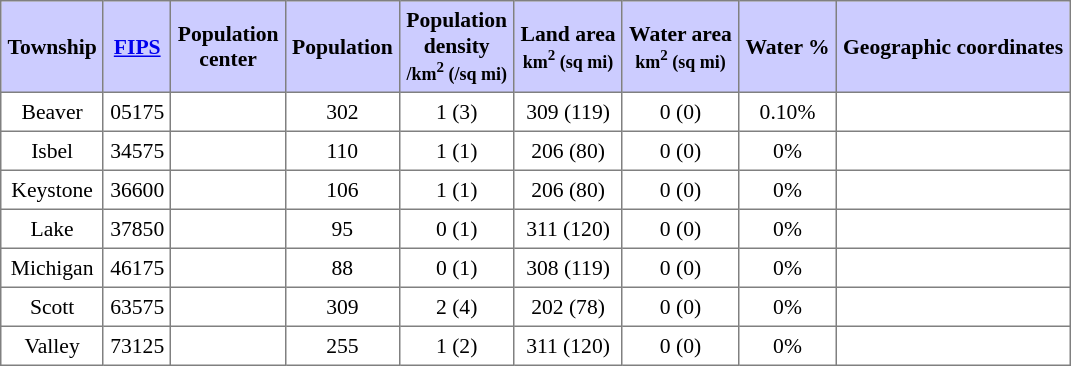<table class="toccolours" border=1 cellspacing=0 cellpadding=4 style="text-align:center; border-collapse:collapse; font-size:90%;">
<tr style="background:#ccccff">
<th>Township</th>
<th><a href='#'>FIPS</a></th>
<th>Population<br>center</th>
<th>Population</th>
<th>Population<br>density<br><small>/km<sup>2</sup> (/sq mi)</small></th>
<th>Land area<br><small>km<sup>2</sup> (sq mi)</small></th>
<th>Water area<br><small>km<sup>2</sup> (sq mi)</small></th>
<th>Water %</th>
<th>Geographic coordinates</th>
</tr>
<tr>
<td>Beaver</td>
<td>05175</td>
<td></td>
<td>302</td>
<td>1 (3)</td>
<td>309 (119)</td>
<td>0 (0)</td>
<td>0.10%</td>
<td></td>
</tr>
<tr>
<td>Isbel</td>
<td>34575</td>
<td></td>
<td>110</td>
<td>1 (1)</td>
<td>206 (80)</td>
<td>0 (0)</td>
<td>0%</td>
<td></td>
</tr>
<tr>
<td>Keystone</td>
<td>36600</td>
<td></td>
<td>106</td>
<td>1 (1)</td>
<td>206 (80)</td>
<td>0 (0)</td>
<td>0%</td>
<td></td>
</tr>
<tr>
<td>Lake</td>
<td>37850</td>
<td></td>
<td>95</td>
<td>0 (1)</td>
<td>311 (120)</td>
<td>0 (0)</td>
<td>0%</td>
<td></td>
</tr>
<tr>
<td>Michigan</td>
<td>46175</td>
<td></td>
<td>88</td>
<td>0 (1)</td>
<td>308 (119)</td>
<td>0 (0)</td>
<td>0%</td>
<td></td>
</tr>
<tr>
<td>Scott</td>
<td>63575</td>
<td></td>
<td>309</td>
<td>2 (4)</td>
<td>202 (78)</td>
<td>0 (0)</td>
<td>0%</td>
<td></td>
</tr>
<tr>
<td>Valley</td>
<td>73125</td>
<td></td>
<td>255</td>
<td>1 (2)</td>
<td>311 (120)</td>
<td>0 (0)</td>
<td>0%</td>
<td></td>
</tr>
</table>
